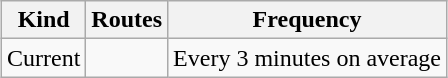<table class="wikitable" style="margin-left: auto; margin-right: auto; border: none;">
<tr>
<th>Kind</th>
<th>Routes</th>
<th>Frequency</th>
</tr>
<tr>
<td>Current</td>
<td></td>
<td>Every 3 minutes on average</td>
</tr>
</table>
